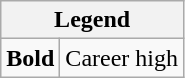<table class="wikitable mw-collapsible">
<tr>
<th colspan="2">Legend</th>
</tr>
<tr>
<td><strong>Bold</strong></td>
<td>Career high</td>
</tr>
</table>
